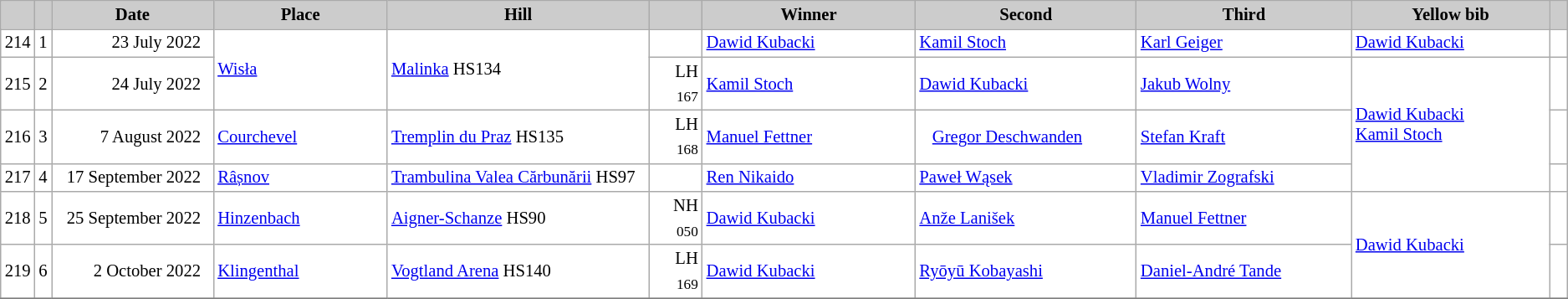<table class="wikitable plainrowheaders" style="background:#fff; font-size:86%; line-height:16px; border:grey solid 1px; border-collapse:collapse;">
<tr>
<th scope="col" style="background:#ccc; width=30 px;"></th>
<th scope="col" style="background:#ccc; width=45 px;"></th>
<th scope="col" style="background:#ccc; width:140px;">Date</th>
<th scope="col" style="background:#ccc; width:150px;">Place</th>
<th scope="col" style="background:#ccc; width:240px;">Hill</th>
<th scope="col" style="background:#ccc; width:40px;"></th>
<th scope="col" style="background:#ccc; width:195px;">Winner</th>
<th scope="col" style="background:#ccc; width:195px;">Second</th>
<th scope="col" style="background:#ccc; width:195px;">Third</th>
<th scope="col" style="background:#ccc; width:180px;">Yellow bib</th>
<th scope="col" style="background:#ccc; width:10px;"></th>
</tr>
<tr>
<td align="center">214</td>
<td align="center">1</td>
<td align="right">23 July 2022  </td>
<td rowspan=2> <a href='#'>Wisła</a></td>
<td rowspan=2><a href='#'>Malinka</a> HS134</td>
<td align="right"></td>
<td> <a href='#'>Dawid Kubacki</a></td>
<td> <a href='#'>Kamil Stoch</a></td>
<td> <a href='#'>Karl Geiger</a></td>
<td> <a href='#'>Dawid Kubacki</a></td>
<td></td>
</tr>
<tr>
<td align="center">215</td>
<td align="center">2</td>
<td align="right">24 July 2022  </td>
<td align="right">LH <sub>167</sub></td>
<td> <a href='#'>Kamil Stoch</a></td>
<td> <a href='#'>Dawid Kubacki</a></td>
<td> <a href='#'>Jakub Wolny</a></td>
<td rowspan=3> <a href='#'>Dawid Kubacki</a><br> <a href='#'>Kamil Stoch</a></td>
<td></td>
</tr>
<tr>
<td align="center">216</td>
<td align="center">3</td>
<td align="right">7 August 2022  </td>
<td> <a href='#'>Courchevel</a></td>
<td><a href='#'>Tremplin du Praz</a> HS135</td>
<td align="right">LH <sub>168</sub></td>
<td> <a href='#'>Manuel Fettner</a></td>
<td>   <a href='#'>Gregor Deschwanden</a></td>
<td> <a href='#'>Stefan Kraft</a></td>
<td></td>
</tr>
<tr>
<td align="center">217</td>
<td align="center">4</td>
<td align="right">17 September 2022  </td>
<td> <a href='#'>Râșnov</a></td>
<td><a href='#'>Trambulina Valea Cărbunării</a> HS97</td>
<td align="right"></td>
<td> <a href='#'>Ren Nikaido</a></td>
<td> <a href='#'>Paweł Wąsek</a></td>
<td> <a href='#'>Vladimir Zografski</a></td>
<td></td>
</tr>
<tr>
<td align="center">218</td>
<td align="center">5</td>
<td align="right">25 September 2022  </td>
<td> <a href='#'>Hinzenbach</a></td>
<td><a href='#'>Aigner-Schanze</a> HS90</td>
<td align="right">NH <sub>050</sub></td>
<td> <a href='#'>Dawid Kubacki</a></td>
<td> <a href='#'>Anže Lanišek</a></td>
<td> <a href='#'>Manuel Fettner</a></td>
<td rowspan=2> <a href='#'>Dawid Kubacki</a></td>
<td></td>
</tr>
<tr>
<td align="center">219</td>
<td align="center">6</td>
<td align="right">2 October 2022  </td>
<td> <a href='#'>Klingenthal</a></td>
<td><a href='#'>Vogtland Arena</a> HS140</td>
<td align="right">LH <sub>169</sub></td>
<td> <a href='#'>Dawid Kubacki</a></td>
<td> <a href='#'>Ryōyū Kobayashi</a></td>
<td> <a href='#'>Daniel-André Tande</a></td>
<td></td>
</tr>
<tr>
</tr>
</table>
